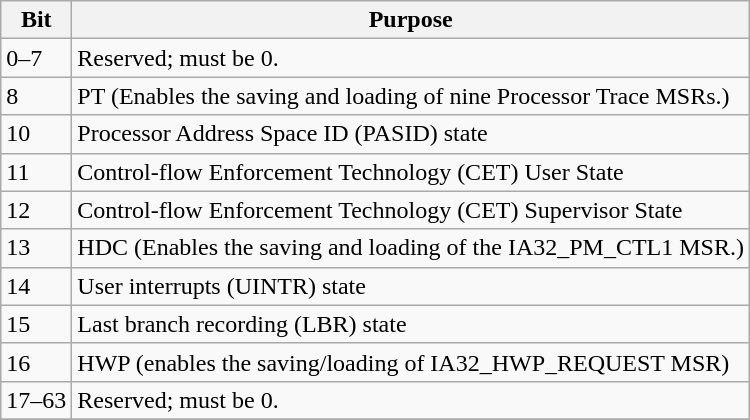<table class="wikitable" border="1">
<tr>
<th>Bit</th>
<th>Purpose</th>
</tr>
<tr>
<td>0–7</td>
<td>Reserved; must be 0.</td>
</tr>
<tr>
<td>8</td>
<td>PT (Enables the saving and loading of nine Processor Trace MSRs.)</td>
</tr>
<tr>
<td>10</td>
<td>Processor Address Space ID (PASID) state</td>
</tr>
<tr>
<td>11</td>
<td>Control-flow Enforcement Technology (CET) User State</td>
</tr>
<tr>
<td>12</td>
<td>Control-flow Enforcement Technology (CET) Supervisor State</td>
</tr>
<tr>
<td>13</td>
<td>HDC (Enables the saving and loading of the IA32_PM_CTL1 MSR.)</td>
</tr>
<tr>
<td>14</td>
<td>User interrupts (UINTR) state</td>
</tr>
<tr>
<td>15</td>
<td>Last branch recording (LBR) state</td>
</tr>
<tr>
<td>16</td>
<td>HWP (enables the saving/loading of IA32_HWP_REQUEST MSR)</td>
</tr>
<tr>
<td>17–63</td>
<td>Reserved; must be 0.</td>
</tr>
<tr>
</tr>
</table>
